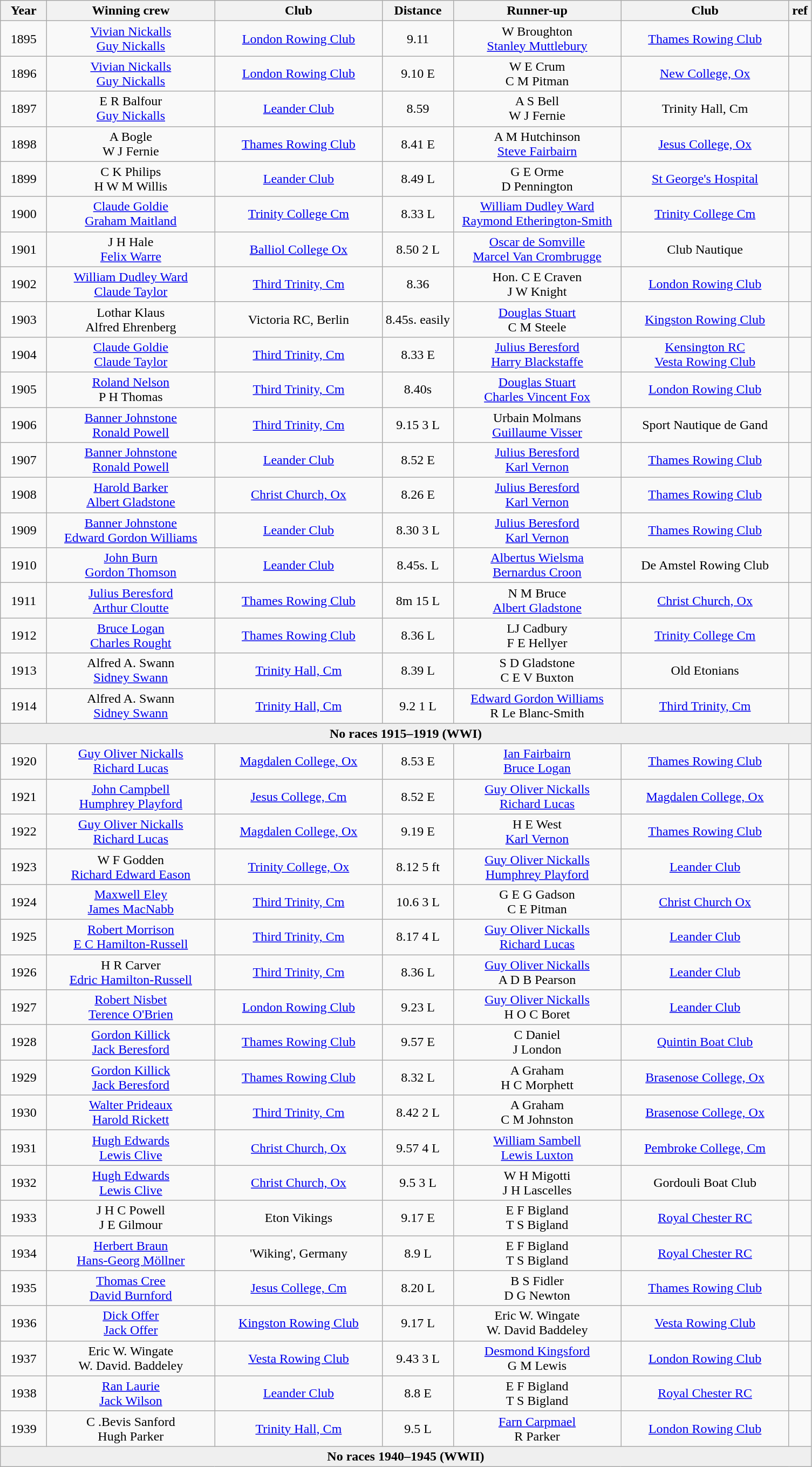<table class="wikitable" style="text-align:center">
<tr>
<th width=50>Year</th>
<th width=200>Winning crew</th>
<th width=200>Club</th>
<th width=80>Distance</th>
<th width=200>Runner-up</th>
<th width=200>Club</th>
<th width=20>ref</th>
</tr>
<tr>
<td>1895</td>
<td><a href='#'>Vivian Nickalls</a><br><a href='#'>Guy Nickalls</a></td>
<td><a href='#'>London Rowing Club</a></td>
<td>9.11</td>
<td>W Broughton<br><a href='#'>Stanley Muttlebury</a></td>
<td><a href='#'>Thames Rowing Club</a></td>
<td></td>
</tr>
<tr>
<td>1896</td>
<td><a href='#'>Vivian Nickalls</a><br><a href='#'>Guy Nickalls</a></td>
<td><a href='#'>London Rowing Club</a></td>
<td>9.10 E</td>
<td>W E Crum<br>C M Pitman</td>
<td><a href='#'>New College, Ox</a></td>
<td></td>
</tr>
<tr>
<td>1897</td>
<td>E R Balfour<br><a href='#'>Guy Nickalls</a></td>
<td><a href='#'>Leander Club</a></td>
<td>8.59</td>
<td>A S Bell<br>W J Fernie</td>
<td>Trinity Hall, Cm</td>
<td></td>
</tr>
<tr>
<td>1898</td>
<td>A Bogle<br>W J Fernie</td>
<td><a href='#'>Thames Rowing Club</a></td>
<td>8.41 E</td>
<td>A M Hutchinson<br><a href='#'>Steve Fairbairn</a></td>
<td><a href='#'>Jesus College, Ox</a></td>
<td></td>
</tr>
<tr>
<td>1899</td>
<td>C K Philips<br>H W M Willis</td>
<td><a href='#'>Leander Club</a></td>
<td>8.49  L</td>
<td>G E Orme<br>D Pennington</td>
<td><a href='#'>St George's Hospital</a></td>
<td></td>
</tr>
<tr>
<td>1900</td>
<td><a href='#'>Claude Goldie</a><br><a href='#'>Graham Maitland</a></td>
<td><a href='#'>Trinity College Cm</a></td>
<td>8.33  L</td>
<td><a href='#'>William Dudley Ward</a><br><a href='#'>Raymond Etherington-Smith</a></td>
<td><a href='#'>Trinity College Cm</a></td>
<td></td>
</tr>
<tr>
<td>1901</td>
<td>J H Hale<br><a href='#'>Felix Warre</a></td>
<td><a href='#'>Balliol College Ox</a></td>
<td>8.50 2 L</td>
<td><a href='#'>Oscar de Somville</a><br><a href='#'>Marcel Van Crombrugge</a></td>
<td>Club Nautique</td>
<td></td>
</tr>
<tr>
<td>1902</td>
<td><a href='#'>William Dudley Ward</a><br><a href='#'>Claude Taylor</a></td>
<td><a href='#'>Third Trinity, Cm</a></td>
<td>8.36</td>
<td>Hon. C E Craven<br>J W Knight</td>
<td><a href='#'>London Rowing Club</a></td>
<td></td>
</tr>
<tr>
<td>1903</td>
<td>Lothar Klaus<br>Alfred Ehrenberg</td>
<td>Victoria RC, Berlin</td>
<td>8.45s. easily</td>
<td><a href='#'>Douglas Stuart</a><br>C M Steele</td>
<td><a href='#'>Kingston Rowing Club</a></td>
<td></td>
</tr>
<tr>
<td>1904</td>
<td><a href='#'>Claude Goldie</a><br><a href='#'>Claude Taylor</a></td>
<td><a href='#'>Third Trinity, Cm</a></td>
<td>8.33 E</td>
<td><a href='#'>Julius Beresford</a><br><a href='#'>Harry Blackstaffe</a></td>
<td><a href='#'>Kensington RC</a><br><a href='#'>Vesta Rowing Club</a></td>
<td></td>
</tr>
<tr>
<td>1905</td>
<td><a href='#'>Roland Nelson</a><br>P H Thomas</td>
<td><a href='#'>Third Trinity, Cm</a></td>
<td>8.40s</td>
<td><a href='#'>Douglas Stuart</a><br><a href='#'>Charles Vincent Fox</a></td>
<td><a href='#'>London Rowing Club</a></td>
<td></td>
</tr>
<tr>
<td>1906</td>
<td><a href='#'>Banner Johnstone</a><br><a href='#'>Ronald Powell</a></td>
<td><a href='#'>Third Trinity, Cm</a></td>
<td>9.15 3 L</td>
<td>Urbain Molmans<br><a href='#'>Guillaume Visser</a></td>
<td>Sport Nautique de Gand</td>
<td></td>
</tr>
<tr>
<td>1907</td>
<td><a href='#'>Banner Johnstone</a><br><a href='#'>Ronald Powell</a></td>
<td><a href='#'>Leander Club</a></td>
<td>8.52 E</td>
<td><a href='#'>Julius Beresford</a><br><a href='#'>Karl Vernon</a></td>
<td><a href='#'>Thames Rowing Club</a></td>
<td></td>
</tr>
<tr>
<td>1908</td>
<td><a href='#'>Harold Barker</a><br><a href='#'>Albert Gladstone</a></td>
<td><a href='#'>Christ Church, Ox</a></td>
<td>8.26 E</td>
<td><a href='#'>Julius Beresford</a><br><a href='#'>Karl Vernon</a></td>
<td><a href='#'>Thames Rowing Club</a></td>
<td></td>
</tr>
<tr>
<td>1909</td>
<td><a href='#'>Banner Johnstone</a><br><a href='#'>Edward Gordon Williams</a></td>
<td><a href='#'>Leander Club</a></td>
<td>8.30 3 L</td>
<td><a href='#'>Julius Beresford</a><br><a href='#'>Karl Vernon</a></td>
<td><a href='#'>Thames Rowing Club</a></td>
<td></td>
</tr>
<tr>
<td>1910</td>
<td><a href='#'>John Burn</a><br><a href='#'>Gordon Thomson</a></td>
<td><a href='#'>Leander Club</a></td>
<td>8.45s.  L</td>
<td><a href='#'>Albertus Wielsma</a><br><a href='#'>Bernardus Croon</a></td>
<td>De Amstel Rowing Club</td>
<td></td>
</tr>
<tr>
<td>1911</td>
<td><a href='#'>Julius Beresford</a><br><a href='#'>Arthur Cloutte</a></td>
<td><a href='#'>Thames Rowing Club</a></td>
<td>8m 15  L</td>
<td>N M Bruce<br><a href='#'>Albert Gladstone</a></td>
<td><a href='#'>Christ Church, Ox</a></td>
<td></td>
</tr>
<tr>
<td>1912</td>
<td><a href='#'>Bruce Logan</a><br><a href='#'>Charles Rought</a></td>
<td><a href='#'>Thames Rowing Club</a></td>
<td>8.36  L</td>
<td>LJ Cadbury<br>F E Hellyer</td>
<td><a href='#'>Trinity College Cm</a></td>
<td></td>
</tr>
<tr>
<td>1913</td>
<td>Alfred A. Swann<br><a href='#'>Sidney Swann</a></td>
<td><a href='#'>Trinity Hall, Cm</a></td>
<td>8.39  L</td>
<td>S D Gladstone<br>C E V Buxton</td>
<td>Old Etonians</td>
<td></td>
</tr>
<tr>
<td>1914</td>
<td>Alfred A. Swann<br><a href='#'>Sidney Swann</a></td>
<td><a href='#'>Trinity Hall, Cm</a></td>
<td>9.2 1 L</td>
<td><a href='#'>Edward Gordon Williams</a><br>R Le Blanc-Smith</td>
<td><a href='#'>Third Trinity, Cm</a></td>
<td></td>
</tr>
<tr>
<th style="background:#efefef;" colspan=7>No races 1915–1919 (WWI)</th>
</tr>
<tr>
<td>1920</td>
<td><a href='#'>Guy Oliver Nickalls</a><br><a href='#'>Richard Lucas</a></td>
<td><a href='#'>Magdalen College, Ox</a></td>
<td>8.53  E</td>
<td><a href='#'>Ian Fairbairn</a><br><a href='#'>Bruce Logan</a></td>
<td><a href='#'>Thames Rowing Club</a></td>
<td></td>
</tr>
<tr>
<td>1921</td>
<td><a href='#'>John Campbell</a><br><a href='#'>Humphrey Playford</a></td>
<td><a href='#'>Jesus College, Cm</a></td>
<td>8.52  E</td>
<td><a href='#'>Guy Oliver Nickalls</a><br><a href='#'>Richard Lucas</a></td>
<td><a href='#'>Magdalen College, Ox</a></td>
<td></td>
</tr>
<tr>
<td>1922</td>
<td><a href='#'>Guy Oliver Nickalls</a><br><a href='#'>Richard Lucas</a></td>
<td><a href='#'>Magdalen College, Ox</a></td>
<td>9.19  E</td>
<td>H E West<br><a href='#'>Karl Vernon</a></td>
<td><a href='#'>Thames Rowing Club</a></td>
<td></td>
</tr>
<tr>
<td>1923</td>
<td>W F Godden<br><a href='#'>Richard Edward Eason</a></td>
<td><a href='#'>Trinity College, Ox</a></td>
<td>8.12  5 ft</td>
<td><a href='#'>Guy Oliver Nickalls</a><br><a href='#'>Humphrey Playford</a></td>
<td><a href='#'>Leander Club</a></td>
<td></td>
</tr>
<tr>
<td>1924</td>
<td><a href='#'>Maxwell Eley</a><br><a href='#'>James MacNabb</a></td>
<td><a href='#'>Third Trinity, Cm</a></td>
<td>10.6  3 L</td>
<td>G E G Gadson<br>C E Pitman</td>
<td><a href='#'>Christ Church Ox</a></td>
<td></td>
</tr>
<tr>
<td>1925</td>
<td><a href='#'>Robert Morrison</a><br><a href='#'>E C Hamilton-Russell</a></td>
<td><a href='#'>Third Trinity, Cm</a></td>
<td>8.17  4 L</td>
<td><a href='#'>Guy Oliver Nickalls</a><br><a href='#'>Richard Lucas</a></td>
<td><a href='#'>Leander Club</a></td>
<td></td>
</tr>
<tr>
<td>1926</td>
<td>H R Carver<br><a href='#'>Edric Hamilton-Russell</a></td>
<td><a href='#'>Third Trinity, Cm</a></td>
<td>8.36   L</td>
<td><a href='#'>Guy Oliver Nickalls</a><br>A D B Pearson</td>
<td><a href='#'>Leander Club</a></td>
<td></td>
</tr>
<tr>
<td>1927</td>
<td><a href='#'>Robert Nisbet</a><br><a href='#'>Terence O'Brien</a></td>
<td><a href='#'>London Rowing Club</a></td>
<td>9.23    L</td>
<td><a href='#'>Guy Oliver Nickalls</a><br>H O C Boret</td>
<td><a href='#'>Leander Club</a></td>
<td></td>
</tr>
<tr>
<td>1928</td>
<td><a href='#'>Gordon Killick</a><br><a href='#'>Jack Beresford</a></td>
<td><a href='#'>Thames Rowing Club</a></td>
<td>9.57  E</td>
<td>C Daniel<br>J London</td>
<td><a href='#'>Quintin Boat Club</a></td>
<td></td>
</tr>
<tr>
<td>1929</td>
<td><a href='#'>Gordon Killick</a><br><a href='#'>Jack Beresford</a></td>
<td><a href='#'>Thames Rowing Club</a></td>
<td>8.32   L</td>
<td>A Graham<br>H C Morphett</td>
<td><a href='#'>Brasenose College, Ox</a></td>
<td></td>
</tr>
<tr>
<td>1930</td>
<td><a href='#'>Walter Prideaux</a><br><a href='#'>Harold Rickett</a></td>
<td><a href='#'>Third Trinity, Cm</a></td>
<td>8.42  2 L</td>
<td>A Graham<br>C M Johnston</td>
<td><a href='#'>Brasenose College, Ox</a></td>
<td></td>
</tr>
<tr>
<td>1931</td>
<td><a href='#'>Hugh Edwards</a><br><a href='#'>Lewis Clive</a></td>
<td><a href='#'>Christ Church, Ox</a></td>
<td>9.57  4 L</td>
<td><a href='#'>William Sambell</a><br><a href='#'>Lewis Luxton</a></td>
<td><a href='#'>Pembroke College, Cm</a></td>
<td></td>
</tr>
<tr>
<td>1932</td>
<td><a href='#'>Hugh Edwards</a><br><a href='#'>Lewis Clive</a></td>
<td><a href='#'>Christ Church, Ox</a></td>
<td>9.5  3 L</td>
<td>W H Migotti<br>J H Lascelles</td>
<td>Gordouli Boat Club</td>
<td></td>
</tr>
<tr>
<td>1933</td>
<td>J H C Powell<br>J E Gilmour</td>
<td>Eton Vikings</td>
<td>9.17  E</td>
<td>E F Bigland<br>T S Bigland</td>
<td><a href='#'>Royal Chester RC</a></td>
<td></td>
</tr>
<tr>
<td>1934</td>
<td><a href='#'>Herbert Braun</a><br><a href='#'>Hans-Georg Möllner</a></td>
<td>'Wiking', Germany</td>
<td>8.9   L</td>
<td>E F Bigland<br>T S Bigland</td>
<td><a href='#'>Royal Chester RC</a></td>
<td></td>
</tr>
<tr>
<td>1935</td>
<td><a href='#'>Thomas Cree</a><br><a href='#'>David Burnford</a></td>
<td><a href='#'>Jesus College, Cm</a></td>
<td>8.20   L</td>
<td>B S Fidler<br>D G Newton</td>
<td><a href='#'>Thames Rowing Club</a></td>
<td></td>
</tr>
<tr>
<td>1936</td>
<td><a href='#'>Dick Offer</a><br><a href='#'>Jack Offer</a></td>
<td><a href='#'>Kingston Rowing Club</a></td>
<td>9.17   L</td>
<td>Eric W. Wingate<br>W. David Baddeley</td>
<td><a href='#'>Vesta Rowing Club</a></td>
<td></td>
</tr>
<tr>
<td>1937</td>
<td>Eric W. Wingate<br>W. David. Baddeley</td>
<td><a href='#'>Vesta Rowing Club</a></td>
<td>9.43 3 L</td>
<td><a href='#'>Desmond Kingsford</a><br>G M Lewis</td>
<td><a href='#'>London Rowing Club</a></td>
<td></td>
</tr>
<tr>
<td>1938</td>
<td><a href='#'>Ran Laurie</a><br><a href='#'>Jack Wilson</a></td>
<td><a href='#'>Leander Club</a></td>
<td>8.8  E</td>
<td>E F Bigland<br>T S Bigland</td>
<td><a href='#'>Royal Chester RC</a></td>
<td></td>
</tr>
<tr>
<td>1939</td>
<td>C .Bevis Sanford<br>Hugh Parker</td>
<td><a href='#'>Trinity Hall, Cm</a></td>
<td>9.5   L</td>
<td><a href='#'>Farn Carpmael</a><br>R Parker</td>
<td><a href='#'>London Rowing Club</a></td>
<td></td>
</tr>
<tr>
<th style="background:#efefef;" colspan=7>No races 1940–1945 (WWII)</th>
</tr>
</table>
